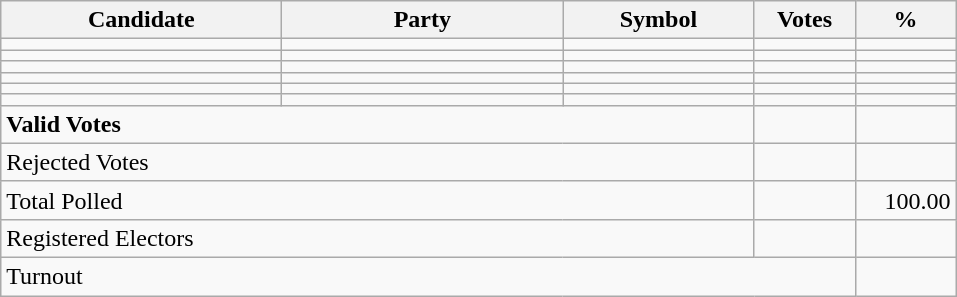<table class="wikitable" border="1" style="text-align:right;">
<tr>
<th align=left width="180">Candidate</th>
<th align=left width="180">Party</th>
<th align=left width="120">Symbol</th>
<th align=left width="60">Votes</th>
<th align=left width="60">%</th>
</tr>
<tr>
<td align=left></td>
<td align=left></td>
<td align=left></td>
<td></td>
<td></td>
</tr>
<tr>
<td align=left></td>
<td align=left></td>
<td align=left></td>
<td></td>
<td></td>
</tr>
<tr>
<td align=left></td>
<td align=left></td>
<td align=left></td>
<td></td>
<td></td>
</tr>
<tr>
<td align=left></td>
<td align=left></td>
<td align=left></td>
<td></td>
<td></td>
</tr>
<tr>
<td align=left></td>
<td align=left></td>
<td align=left></td>
<td></td>
<td></td>
</tr>
<tr>
<td align=left></td>
<td align=left></td>
<td align=left></td>
<td></td>
<td></td>
</tr>
<tr>
<td align=left colspan=3><strong>Valid Votes</strong></td>
<td><strong> </strong></td>
<td><strong> </strong></td>
</tr>
<tr>
<td align=left colspan=3>Rejected Votes</td>
<td></td>
<td></td>
</tr>
<tr>
<td align=left colspan=3>Total Polled</td>
<td></td>
<td>100.00</td>
</tr>
<tr>
<td align=left colspan=3>Registered Electors</td>
<td></td>
<td></td>
</tr>
<tr>
<td align=left colspan=4>Turnout</td>
<td></td>
</tr>
</table>
